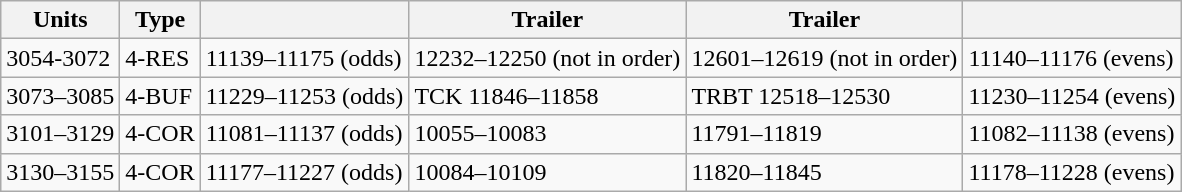<table class="wikitable">
<tr>
<th>Units</th>
<th>Type</th>
<th></th>
<th>Trailer</th>
<th>Trailer</th>
<th></th>
</tr>
<tr>
<td>3054-3072</td>
<td>4-RES</td>
<td>11139–11175 (odds)</td>
<td> 12232–12250 (not in order)</td>
<td> 12601–12619 (not in order)</td>
<td>11140–11176 (evens)</td>
</tr>
<tr>
<td>3073–3085</td>
<td>4-BUF</td>
<td>11229–11253 (odds)</td>
<td>TCK 11846–11858</td>
<td>TRBT 12518–12530</td>
<td>11230–11254 (evens)</td>
</tr>
<tr>
<td>3101–3129</td>
<td>4-COR</td>
<td>11081–11137 (odds)</td>
<td> 10055–10083</td>
<td> 11791–11819</td>
<td>11082–11138 (evens)</td>
</tr>
<tr>
<td>3130–3155</td>
<td>4-COR</td>
<td>11177–11227 (odds)</td>
<td> 10084–10109</td>
<td> 11820–11845</td>
<td>11178–11228 (evens)</td>
</tr>
</table>
